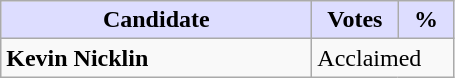<table class="wikitable">
<tr>
<th style="background:#ddf; width:200px;">Candidate</th>
<th style="background:#ddf; width:50px;">Votes</th>
<th style="background:#ddf; width:30px;">%</th>
</tr>
<tr>
<td><strong>Kevin Nicklin</strong></td>
<td colspan="2">Acclaimed</td>
</tr>
</table>
